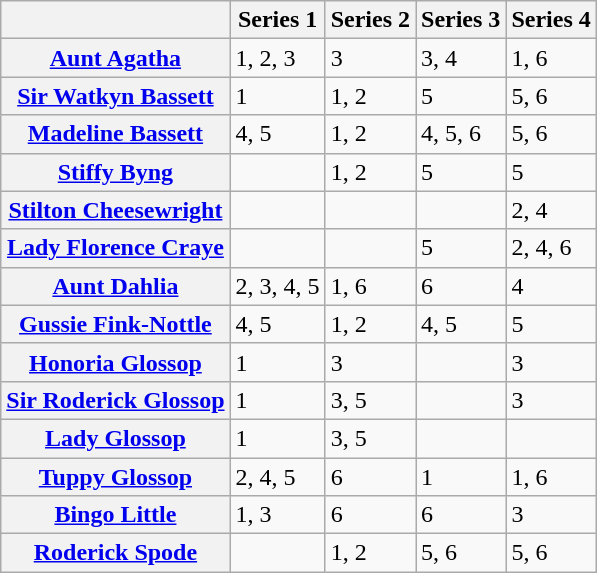<table class="wikitable">
<tr>
<th></th>
<th>Series 1</th>
<th>Series 2</th>
<th>Series 3</th>
<th>Series 4</th>
</tr>
<tr>
<th><a href='#'>Aunt Agatha</a></th>
<td>1, 2, 3</td>
<td>3</td>
<td>3, 4</td>
<td>1, 6</td>
</tr>
<tr>
<th><a href='#'>Sir Watkyn Bassett</a></th>
<td>1</td>
<td>1, 2</td>
<td>5</td>
<td>5, 6</td>
</tr>
<tr>
<th><a href='#'>Madeline Bassett</a></th>
<td>4, 5</td>
<td>1, 2</td>
<td>4, 5, 6</td>
<td>5, 6</td>
</tr>
<tr>
<th><a href='#'>Stiffy Byng</a></th>
<td></td>
<td>1, 2</td>
<td>5</td>
<td>5</td>
</tr>
<tr>
<th><a href='#'>Stilton Cheesewright</a></th>
<td></td>
<td></td>
<td></td>
<td>2, 4</td>
</tr>
<tr>
<th><a href='#'>Lady Florence Craye</a></th>
<td></td>
<td></td>
<td>5</td>
<td>2, 4, 6</td>
</tr>
<tr>
<th><a href='#'>Aunt Dahlia</a></th>
<td>2, 3, 4, 5</td>
<td>1, 6</td>
<td>6</td>
<td>4</td>
</tr>
<tr>
<th><a href='#'>Gussie Fink-Nottle</a></th>
<td>4, 5</td>
<td>1, 2</td>
<td>4, 5</td>
<td>5</td>
</tr>
<tr>
<th><a href='#'>Honoria Glossop</a></th>
<td>1</td>
<td>3</td>
<td></td>
<td>3</td>
</tr>
<tr>
<th><a href='#'>Sir Roderick Glossop</a></th>
<td>1</td>
<td>3, 5</td>
<td></td>
<td>3</td>
</tr>
<tr>
<th><a href='#'>Lady Glossop</a></th>
<td>1</td>
<td>3, 5</td>
<td></td>
<td></td>
</tr>
<tr>
<th><a href='#'>Tuppy Glossop</a></th>
<td>2, 4, 5</td>
<td>6</td>
<td>1</td>
<td>1, 6</td>
</tr>
<tr>
<th><a href='#'>Bingo Little</a></th>
<td>1, 3</td>
<td>6</td>
<td>6</td>
<td>3</td>
</tr>
<tr>
<th><a href='#'>Roderick Spode</a></th>
<td></td>
<td>1, 2</td>
<td>5, 6</td>
<td>5, 6</td>
</tr>
</table>
